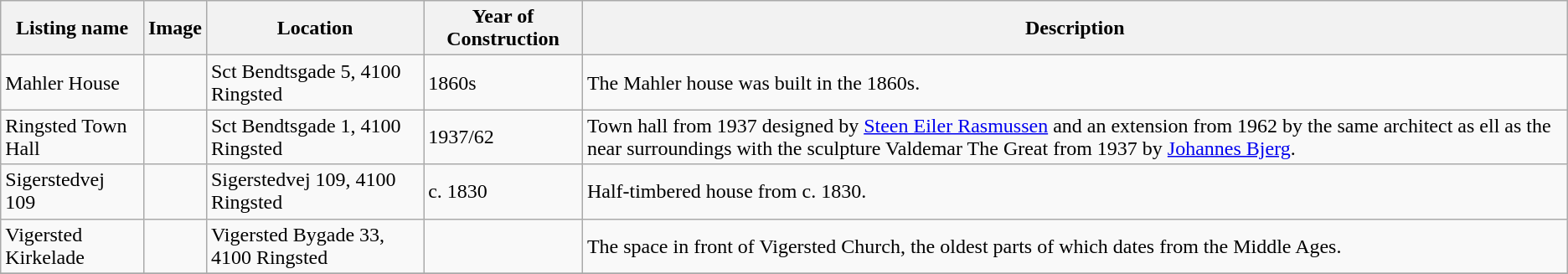<table class="wikitable sortable">
<tr>
<th>Listing name</th>
<th>Image</th>
<th>Location</th>
<th>Year of Construction</th>
<th>Description</th>
</tr>
<tr>
<td>Mahler House</td>
<td></td>
<td>Sct Bendtsgade 5, 4100 Ringsted</td>
<td>1860s</td>
<td>The Mahler house was built in the 1860s.</td>
</tr>
<tr>
<td>Ringsted Town Hall</td>
<td></td>
<td>Sct Bendtsgade 1, 4100 Ringsted</td>
<td>1937/62</td>
<td>Town hall from 1937 designed by <a href='#'>Steen Eiler Rasmussen</a> and an extension from 1962 by the same architect as ell as the near surroundings with the sculpture Valdemar The Great from 1937 by <a href='#'>Johannes Bjerg</a>.</td>
</tr>
<tr>
<td>Sigerstedvej 109</td>
<td></td>
<td>Sigerstedvej 109, 4100 Ringsted</td>
<td>c. 1830</td>
<td>Half-timbered house from c. 1830.</td>
</tr>
<tr>
<td>Vigersted Kirkelade</td>
<td></td>
<td>Vigersted Bygade 33, 4100 Ringsted</td>
<td></td>
<td>The space in front of Vigersted Church, the oldest parts of which dates from the Middle Ages.</td>
</tr>
<tr>
</tr>
</table>
